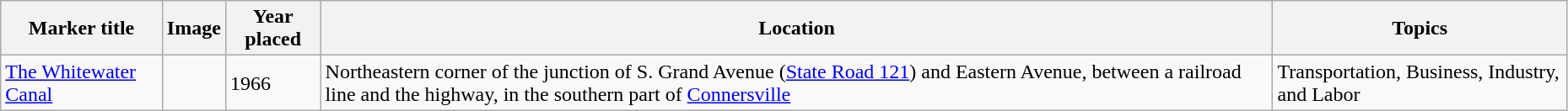<table class="wikitable sortable" style="width:98%">
<tr>
<th>Marker title</th>
<th class="unsortable">Image</th>
<th>Year placed</th>
<th>Location</th>
<th>Topics</th>
</tr>
<tr>
<td><a href='#'>The Whitewater Canal</a></td>
<td></td>
<td>1966</td>
<td>Northeastern corner of the junction of S. Grand Avenue (<a href='#'>State Road 121</a>) and Eastern Avenue, between a railroad line and the highway, in the southern part of <a href='#'>Connersville</a><br><small></small></td>
<td>Transportation, Business, Industry, and Labor</td>
</tr>
</table>
